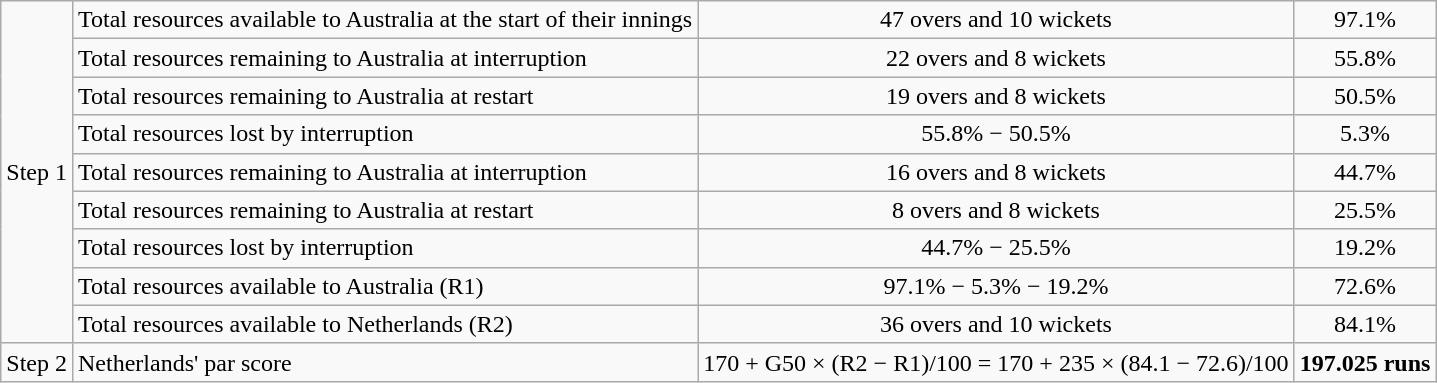<table class="wikitable">
<tr>
<td rowspan="9" colspan="1" style="text-align: center;">Step 1</td>
<td>Total resources available to Australia at the start of their innings</td>
<td align="center">47 overs and 10 wickets</td>
<td align="center">97.1%</td>
</tr>
<tr>
<td>Total resources remaining to Australia at interruption</td>
<td align="center">22 overs and 8 wickets</td>
<td align="center">55.8%</td>
</tr>
<tr>
<td>Total resources remaining to Australia at restart</td>
<td align="center">19 overs and 8 wickets</td>
<td align="center">50.5%</td>
</tr>
<tr>
<td>Total resources lost by interruption</td>
<td align="center">55.8% − 50.5%</td>
<td align="center">5.3%</td>
</tr>
<tr>
<td>Total resources remaining to Australia at interruption</td>
<td align="center">16 overs and 8 wickets</td>
<td align="center">44.7%</td>
</tr>
<tr>
<td>Total resources remaining to Australia at restart</td>
<td align="center">8 overs and 8 wickets</td>
<td align="center">25.5%</td>
</tr>
<tr>
<td>Total resources lost by interruption</td>
<td align="center">44.7% − 25.5%</td>
<td align="center">19.2%</td>
</tr>
<tr>
<td>Total resources available to Australia (R1)</td>
<td align="center">97.1% − 5.3% − 19.2%</td>
<td align="center">72.6%</td>
</tr>
<tr>
<td>Total resources available to Netherlands (R2)</td>
<td align="center">36 overs and 10 wickets</td>
<td align="center">84.1%</td>
</tr>
<tr>
<td rowspan="1" colspan="1" style="text-align: center;">Step 2</td>
<td>Netherlands' par score</td>
<td align="center">170 + G50 × (R2 − R1)/100 = 170 + 235 × (84.1 − 72.6)/100</td>
<td align="center"><strong>197.025 runs</strong></td>
</tr>
</table>
